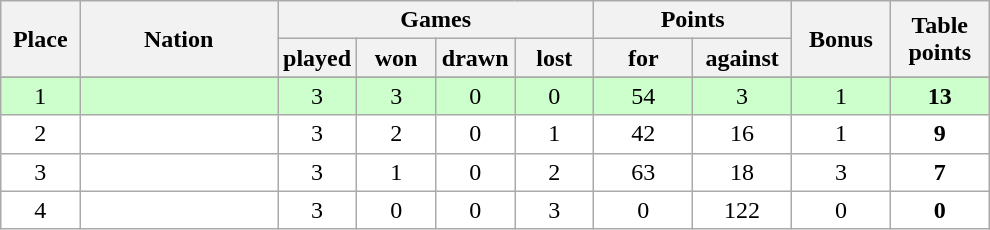<table class="wikitable">
<tr>
<th rowspan=2 width="8%">Place</th>
<th rowspan=2 width="20%">Nation</th>
<th colspan=4 width="32%">Games</th>
<th colspan=2 width="30%">Points</th>
<th rowspan=2 width="10%">Bonus</th>
<th rowspan=2 width="10%">Table<br>points</th>
</tr>
<tr>
<th width="8%">played</th>
<th width="8%">won</th>
<th width="8%">drawn</th>
<th width="8%">lost</th>
<th width="10%">for</th>
<th width="10%">against</th>
</tr>
<tr>
</tr>
<tr bgcolor=#ccffcc align=center>
<td>1</td>
<td align=left></td>
<td>3</td>
<td>3</td>
<td>0</td>
<td>0</td>
<td>54</td>
<td>3</td>
<td>1</td>
<td><strong>13</strong></td>
</tr>
<tr bgcolor=#ffffff align=center>
<td>2</td>
<td align=left></td>
<td>3</td>
<td>2</td>
<td>0</td>
<td>1</td>
<td>42</td>
<td>16</td>
<td>1</td>
<td><strong>9</strong></td>
</tr>
<tr bgcolor=#ffffff align=center>
<td>3</td>
<td align=left></td>
<td>3</td>
<td>1</td>
<td>0</td>
<td>2</td>
<td>63</td>
<td>18</td>
<td>3</td>
<td><strong>7</strong></td>
</tr>
<tr bgcolor=#ffffff align=center>
<td>4</td>
<td align=left></td>
<td>3</td>
<td>0</td>
<td>0</td>
<td>3</td>
<td>0</td>
<td>122</td>
<td>0</td>
<td><strong>0</strong></td>
</tr>
</table>
